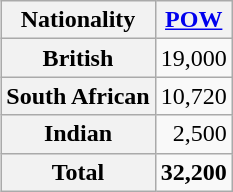<table class="wikitable" align=right style="margin:0 0 1em 1em">
<tr>
<th>Nationality</th>
<th><a href='#'>POW</a></th>
</tr>
<tr>
<th>British</th>
<td align="right">19,000</td>
</tr>
<tr>
<th>South African</th>
<td align="right">10,720</td>
</tr>
<tr>
<th>Indian</th>
<td align="right">2,500</td>
</tr>
<tr>
<th><strong>Total</strong></th>
<td align="right"><strong>32,200</strong></td>
</tr>
</table>
